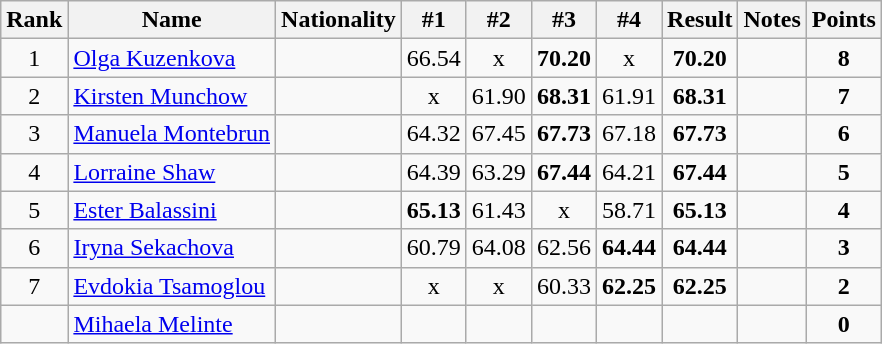<table class="wikitable sortable" style="text-align:center">
<tr>
<th>Rank</th>
<th>Name</th>
<th>Nationality</th>
<th>#1</th>
<th>#2</th>
<th>#3</th>
<th>#4</th>
<th>Result</th>
<th>Notes</th>
<th>Points</th>
</tr>
<tr>
<td>1</td>
<td align=left><a href='#'>Olga Kuzenkova</a></td>
<td align=left></td>
<td>66.54</td>
<td>x</td>
<td><strong>70.20</strong></td>
<td>x</td>
<td><strong>70.20</strong></td>
<td></td>
<td><strong>8</strong></td>
</tr>
<tr>
<td>2</td>
<td align=left><a href='#'>Kirsten Munchow</a></td>
<td align=left></td>
<td>x</td>
<td>61.90</td>
<td><strong>68.31</strong></td>
<td>61.91</td>
<td><strong>68.31</strong></td>
<td></td>
<td><strong>7</strong></td>
</tr>
<tr>
<td>3</td>
<td align=left><a href='#'>Manuela Montebrun</a></td>
<td align=left></td>
<td>64.32</td>
<td>67.45</td>
<td><strong>67.73</strong></td>
<td>67.18</td>
<td><strong>67.73</strong></td>
<td></td>
<td><strong>6</strong></td>
</tr>
<tr>
<td>4</td>
<td align=left><a href='#'>Lorraine Shaw</a></td>
<td align=left></td>
<td>64.39</td>
<td>63.29</td>
<td><strong>67.44</strong></td>
<td>64.21</td>
<td><strong>67.44</strong></td>
<td></td>
<td><strong>5</strong></td>
</tr>
<tr>
<td>5</td>
<td align=left><a href='#'>Ester Balassini</a></td>
<td align=left></td>
<td><strong>65.13</strong></td>
<td>61.43</td>
<td>x</td>
<td>58.71</td>
<td><strong>65.13</strong></td>
<td></td>
<td><strong>4</strong></td>
</tr>
<tr>
<td>6</td>
<td align=left><a href='#'>Iryna Sekachova</a></td>
<td align=left></td>
<td>60.79</td>
<td>64.08</td>
<td>62.56</td>
<td><strong>64.44</strong></td>
<td><strong>64.44</strong></td>
<td></td>
<td><strong>3</strong></td>
</tr>
<tr>
<td>7</td>
<td align=left><a href='#'>Evdokia Tsamoglou</a></td>
<td align=left></td>
<td>x</td>
<td>x</td>
<td>60.33</td>
<td><strong>62.25</strong></td>
<td><strong>62.25</strong></td>
<td></td>
<td><strong>2</strong></td>
</tr>
<tr>
<td></td>
<td align=left><a href='#'>Mihaela Melinte</a></td>
<td align=left></td>
<td></td>
<td></td>
<td></td>
<td></td>
<td><strong></strong></td>
<td></td>
<td><strong>0</strong></td>
</tr>
</table>
